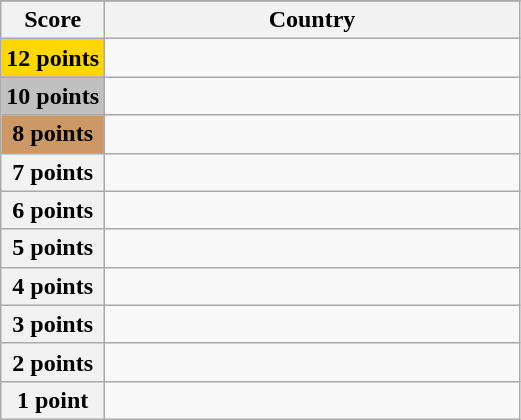<table class="wikitable">
<tr>
</tr>
<tr>
<th scope="col" width="20%">Score</th>
<th scope="col">Country</th>
</tr>
<tr>
<th scope="row" style="background:gold">12 points</th>
<td></td>
</tr>
<tr>
<th scope="row" style="background:silver">10 points</th>
<td></td>
</tr>
<tr>
<th scope="row" style="background:#CC9966">8 points</th>
<td></td>
</tr>
<tr>
<th scope="row">7 points</th>
<td></td>
</tr>
<tr>
<th scope="row">6 points</th>
<td></td>
</tr>
<tr>
<th scope="row">5 points</th>
<td></td>
</tr>
<tr>
<th scope="row">4 points</th>
<td></td>
</tr>
<tr>
<th scope="row">3 points</th>
<td></td>
</tr>
<tr>
<th scope="row">2 points</th>
<td></td>
</tr>
<tr>
<th scope="row">1 point</th>
<td></td>
</tr>
</table>
